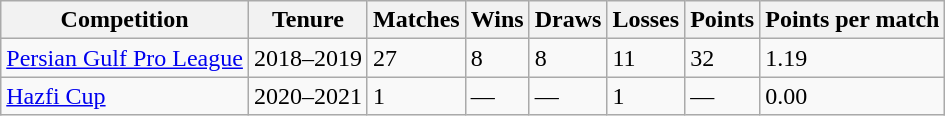<table class="wikitable">
<tr>
<th>Competition</th>
<th>Tenure</th>
<th>Matches</th>
<th>Wins</th>
<th>Draws</th>
<th>Losses</th>
<th>Points</th>
<th>Points per match</th>
</tr>
<tr>
<td><a href='#'>Persian Gulf Pro League</a></td>
<td>2018–2019</td>
<td>27</td>
<td>8</td>
<td>8</td>
<td>11</td>
<td>32</td>
<td>1.19</td>
</tr>
<tr>
<td><a href='#'>Hazfi Cup</a></td>
<td>2020–2021</td>
<td>1</td>
<td>—</td>
<td>—</td>
<td>1</td>
<td>—</td>
<td>0.00</td>
</tr>
</table>
